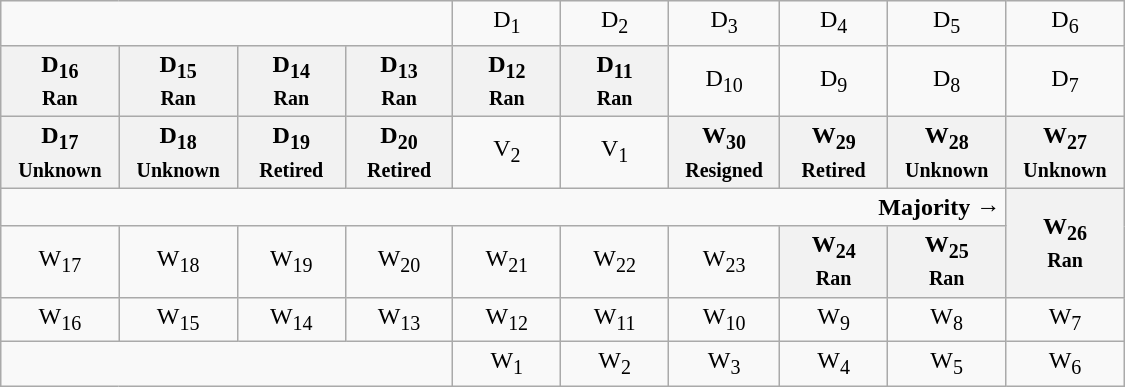<table class="wikitable" style="text-align:center" width=750px>
<tr>
<td colspan=4></td>
<td>D<sub>1</sub></td>
<td>D<sub>2</sub></td>
<td>D<sub>3</sub></td>
<td>D<sub>4</sub></td>
<td>D<sub>5</sub></td>
<td>D<sub>6</sub></td>
</tr>
<tr>
<th width=50px >D<sub>16</sub><br><small>Ran</small></th>
<th width=50px >D<sub>15</sub><br><small>Ran</small></th>
<th width=50px >D<sub>14</sub><br><small>Ran</small></th>
<th width=50px >D<sub>13</sub><br><small>Ran</small></th>
<th width=50px >D<sub>12</sub><br><small>Ran</small></th>
<th width=50px >D<sub>11</sub><br><small>Ran</small></th>
<td width=50px >D<sub>10</sub></td>
<td width=50px >D<sub>9</sub></td>
<td width=50px >D<sub>8</sub></td>
<td width=50px >D<sub>7</sub></td>
</tr>
<tr>
<th>D<sub>17</sub><br><small>Unknown</small></th>
<th>D<sub>18</sub><br><small>Unknown</small></th>
<th>D<sub>19</sub><br><small>Retired</small></th>
<th>D<sub>20</sub><br><small>Retired</small></th>
<td>V<sub>2</sub></td>
<td>V<sub>1</sub></td>
<th>W<sub>30</sub><br><small>Resigned</small></th>
<th>W<sub>29</sub><br><small>Retired</small></th>
<th>W<sub>28</sub><br><small>Unknown</small></th>
<th>W<sub>27</sub><br><small>Unknown</small></th>
</tr>
<tr>
<td colspan=9 align=right><strong>Majority →</strong></td>
<th rowspan=2 >W<sub>26</sub><br><small>Ran</small></th>
</tr>
<tr>
<td>W<sub>17</sub></td>
<td>W<sub>18</sub></td>
<td>W<sub>19</sub></td>
<td>W<sub>20</sub></td>
<td>W<sub>21</sub></td>
<td>W<sub>22</sub></td>
<td>W<sub>23</sub></td>
<th>W<sub>24</sub><br><small>Ran</small></th>
<th>W<sub>25</sub><br><small>Ran</small></th>
</tr>
<tr>
<td>W<sub>16</sub></td>
<td>W<sub>15</sub></td>
<td>W<sub>14</sub></td>
<td>W<sub>13</sub></td>
<td>W<sub>12</sub></td>
<td>W<sub>11</sub></td>
<td>W<sub>10</sub></td>
<td>W<sub>9</sub></td>
<td>W<sub>8</sub></td>
<td>W<sub>7</sub></td>
</tr>
<tr>
<td colspan=4></td>
<td>W<sub>1</sub></td>
<td>W<sub>2</sub></td>
<td>W<sub>3</sub></td>
<td>W<sub>4</sub></td>
<td>W<sub>5</sub></td>
<td>W<sub>6</sub></td>
</tr>
</table>
